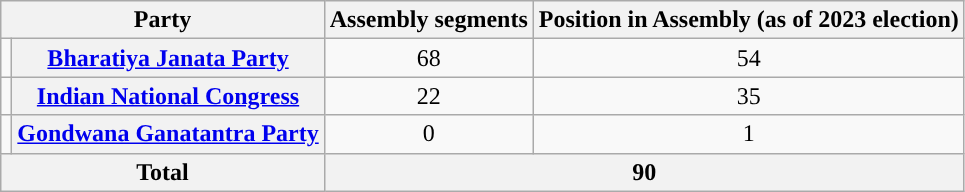<table class="wikitable" style="text-align:center">
<tr>
<th colspan=2>Party</th>
<th>Assembly segments</th>
<th>Position in Assembly (as of 2023 election)</th>
</tr>
<tr>
<td></td>
<th><a href='#'>Bharatiya Janata Party</a></th>
<td>68</td>
<td>54</td>
</tr>
<tr>
<td></td>
<th><a href='#'>Indian National Congress</a></th>
<td>22</td>
<td>35</td>
</tr>
<tr>
<td></td>
<th><a href='#'>Gondwana Ganatantra Party</a></th>
<td>0</td>
<td>1</td>
</tr>
<tr>
<th colspan=2>Total</th>
<th colspan=2>90</th>
</tr>
</table>
